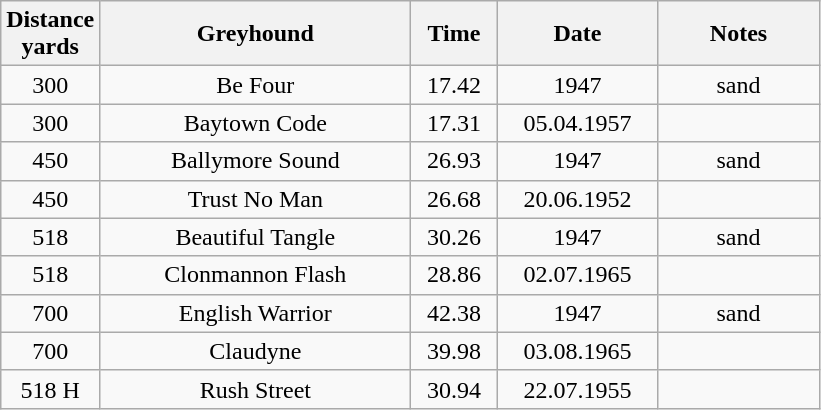<table class="wikitable" style="font-size: 100%">
<tr>
<th width=50>Distance <br>yards</th>
<th width=200>Greyhound</th>
<th width=50>Time</th>
<th width=100>Date</th>
<th width=100>Notes</th>
</tr>
<tr align=center>
<td>300</td>
<td>Be Four</td>
<td>17.42</td>
<td>1947</td>
<td>sand</td>
</tr>
<tr align=center>
<td>300</td>
<td>Baytown Code</td>
<td>17.31</td>
<td>05.04.1957</td>
<td></td>
</tr>
<tr align=center>
<td>450</td>
<td>Ballymore Sound</td>
<td>26.93</td>
<td>1947</td>
<td>sand</td>
</tr>
<tr align=center>
<td>450</td>
<td>Trust No Man</td>
<td>26.68</td>
<td>20.06.1952</td>
<td></td>
</tr>
<tr align=center>
<td>518</td>
<td>Beautiful Tangle</td>
<td>30.26</td>
<td>1947</td>
<td>sand</td>
</tr>
<tr align=center>
<td>518</td>
<td>Clonmannon Flash</td>
<td>28.86</td>
<td>02.07.1965</td>
<td></td>
</tr>
<tr align=center>
<td>700</td>
<td>English Warrior</td>
<td>42.38</td>
<td>1947</td>
<td>sand</td>
</tr>
<tr align=center>
<td>700</td>
<td>Claudyne</td>
<td>39.98</td>
<td>03.08.1965</td>
<td></td>
</tr>
<tr align=center>
<td>518 H</td>
<td>Rush Street</td>
<td>30.94</td>
<td>22.07.1955</td>
<td></td>
</tr>
</table>
